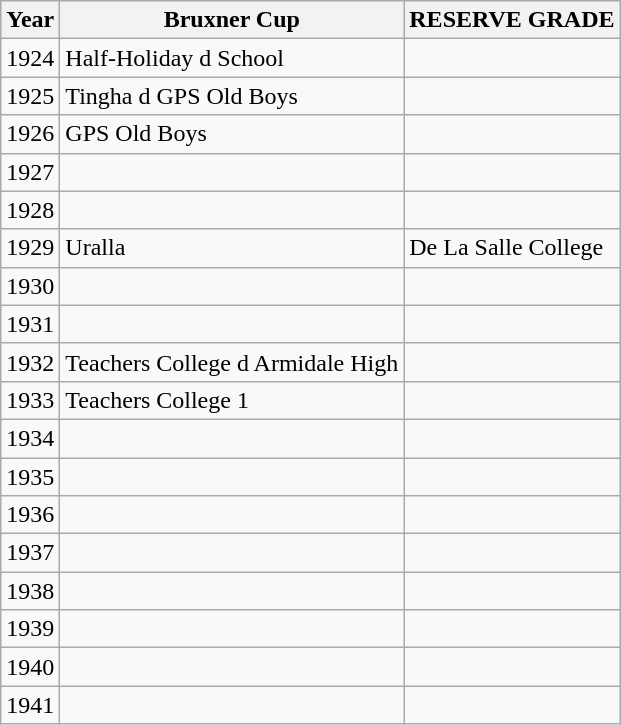<table class="wikitable">
<tr>
<th>Year</th>
<th>Bruxner Cup</th>
<th><strong>RESERVE GRADE</strong></th>
</tr>
<tr>
<td>1924</td>
<td>Half-Holiday d School </td>
<td></td>
</tr>
<tr>
<td>1925</td>
<td>Tingha d GPS Old Boys</td>
<td></td>
</tr>
<tr>
<td>1926</td>
<td>GPS Old Boys</td>
<td></td>
</tr>
<tr>
<td>1927</td>
<td></td>
<td></td>
</tr>
<tr>
<td>1928</td>
<td></td>
<td></td>
</tr>
<tr>
<td>1929</td>
<td>Uralla</td>
<td>De La Salle College</td>
</tr>
<tr>
<td>1930</td>
<td></td>
<td></td>
</tr>
<tr>
<td>1931</td>
<td></td>
<td></td>
</tr>
<tr>
<td>1932</td>
<td>Teachers College d Armidale High</td>
<td></td>
</tr>
<tr>
<td>1933</td>
<td>Teachers College 1</td>
<td></td>
</tr>
<tr>
<td>1934</td>
<td></td>
<td></td>
</tr>
<tr>
<td>1935</td>
<td></td>
<td></td>
</tr>
<tr>
<td>1936</td>
<td></td>
<td></td>
</tr>
<tr>
<td>1937</td>
<td></td>
<td></td>
</tr>
<tr>
<td>1938</td>
<td></td>
<td></td>
</tr>
<tr>
<td>1939</td>
<td></td>
<td></td>
</tr>
<tr>
<td>1940</td>
<td></td>
<td></td>
</tr>
<tr>
<td>1941</td>
<td></td>
<td></td>
</tr>
</table>
